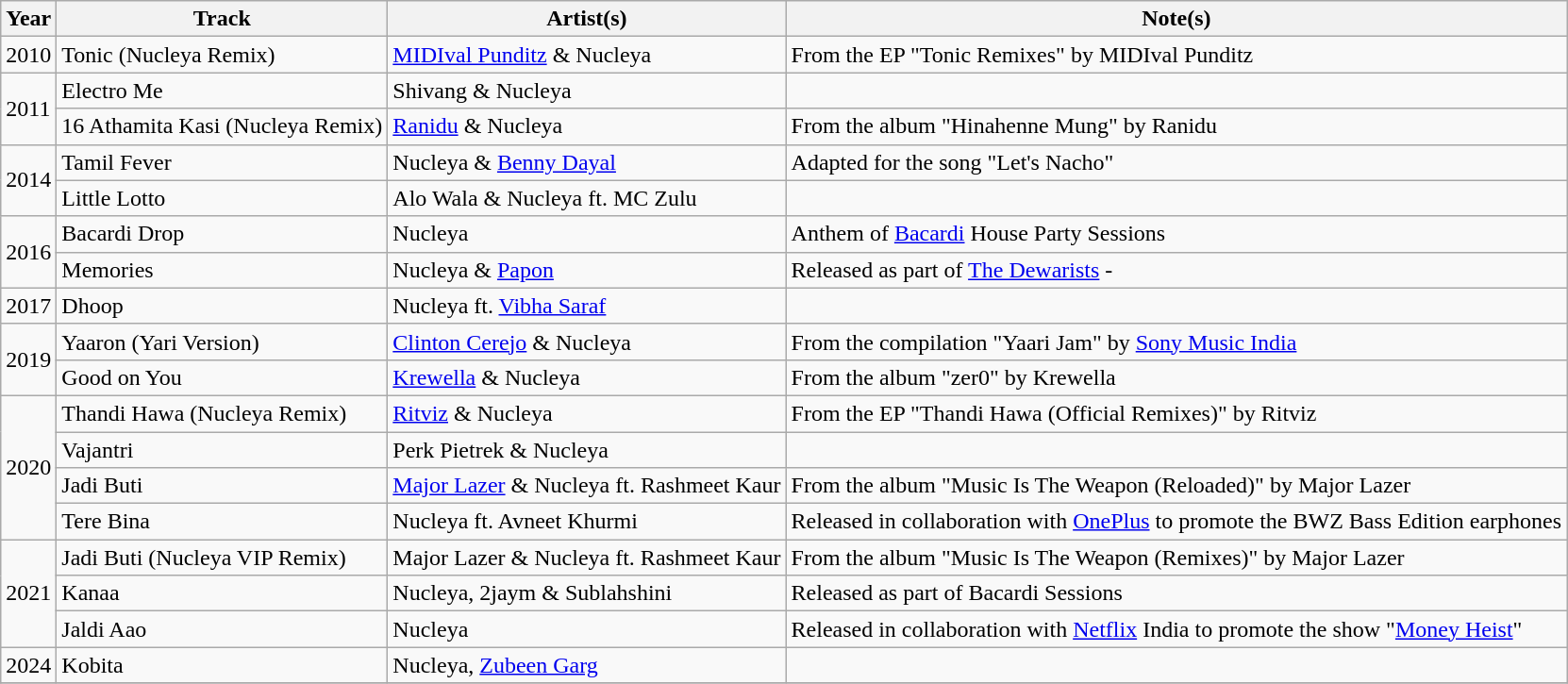<table class="wikitable plainrowheaders">
<tr>
<th>Year</th>
<th>Track</th>
<th>Artist(s)</th>
<th>Note(s)</th>
</tr>
<tr>
<td>2010</td>
<td>Tonic (Nucleya Remix)</td>
<td><a href='#'>MIDIval Punditz</a> & Nucleya</td>
<td>From the EP "Tonic Remixes" by MIDIval Punditz</td>
</tr>
<tr>
<td rowspan="2">2011</td>
<td>Electro Me</td>
<td>Shivang & Nucleya</td>
<td></td>
</tr>
<tr>
<td>16 Athamita Kasi (Nucleya Remix)</td>
<td><a href='#'>Ranidu</a> & Nucleya</td>
<td>From the album "Hinahenne Mung" by Ranidu</td>
</tr>
<tr>
<td rowspan="2">2014</td>
<td>Tamil Fever</td>
<td>Nucleya & <a href='#'>Benny Dayal</a></td>
<td>Adapted for the song "Let's Nacho"</td>
</tr>
<tr>
<td>Little Lotto</td>
<td>Alo Wala & Nucleya ft. MC Zulu</td>
<td></td>
</tr>
<tr>
<td rowspan="2">2016</td>
<td>Bacardi Drop</td>
<td>Nucleya</td>
<td>Anthem of <a href='#'>Bacardi</a> House Party Sessions</td>
</tr>
<tr>
<td>Memories</td>
<td>Nucleya & <a href='#'>Papon</a></td>
<td>Released as part of <a href='#'>The Dewarists</a> - </td>
</tr>
<tr>
<td>2017</td>
<td>Dhoop</td>
<td>Nucleya ft. <a href='#'>Vibha Saraf</a></td>
<td></td>
</tr>
<tr>
<td rowspan="2">2019</td>
<td>Yaaron (Yari Version)</td>
<td><a href='#'>Clinton Cerejo</a> & Nucleya</td>
<td>From the compilation "Yaari Jam" by <a href='#'>Sony Music India</a></td>
</tr>
<tr>
<td>Good on You</td>
<td><a href='#'>Krewella</a> & Nucleya</td>
<td>From the album "zer0" by Krewella</td>
</tr>
<tr>
<td rowspan="4">2020</td>
<td>Thandi Hawa (Nucleya Remix)</td>
<td><a href='#'>Ritviz</a> & Nucleya</td>
<td>From the EP "Thandi Hawa (Official Remixes)" by Ritviz</td>
</tr>
<tr>
<td>Vajantri</td>
<td>Perk Pietrek & Nucleya</td>
<td></td>
</tr>
<tr>
<td>Jadi Buti</td>
<td><a href='#'>Major Lazer</a> & Nucleya ft. Rashmeet Kaur</td>
<td>From the album "Music Is The Weapon (Reloaded)" by Major Lazer</td>
</tr>
<tr>
<td>Tere Bina</td>
<td>Nucleya ft. Avneet Khurmi</td>
<td>Released in collaboration with <a href='#'>OnePlus</a> to promote the BWZ Bass Edition earphones</td>
</tr>
<tr>
<td rowspan="3">2021</td>
<td>Jadi Buti (Nucleya VIP Remix)</td>
<td>Major Lazer & Nucleya ft. Rashmeet Kaur</td>
<td>From the album "Music Is The Weapon (Remixes)" by Major Lazer</td>
</tr>
<tr>
<td>Kanaa</td>
<td>Nucleya, 2jaym & Sublahshini</td>
<td>Released as part of Bacardi Sessions</td>
</tr>
<tr>
<td>Jaldi Aao</td>
<td>Nucleya</td>
<td>Released in collaboration with <a href='#'>Netflix</a> India to promote the show "<a href='#'>Money Heist</a>"</td>
</tr>
<tr>
<td>2024</td>
<td>Kobita</td>
<td>Nucleya, <a href='#'>Zubeen Garg</a></td>
<td></td>
</tr>
<tr>
</tr>
</table>
